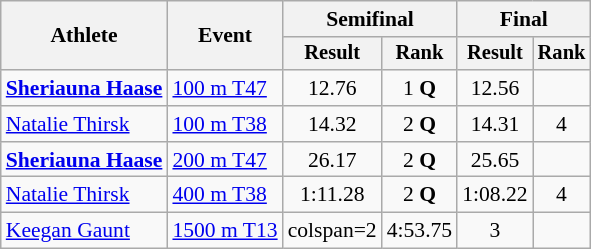<table class="wikitable" style="font-size:90%">
<tr>
<th rowspan="2">Athlete</th>
<th rowspan="2">Event</th>
<th colspan="2">Semifinal</th>
<th colspan="2">Final</th>
</tr>
<tr style="font-size:95%">
<th>Result</th>
<th>Rank</th>
<th>Result</th>
<th>Rank</th>
</tr>
<tr align=center>
<td align=left><strong><a href='#'>Sheriauna Haase</a></strong></td>
<td align=left><a href='#'>100 m T47</a></td>
<td>12.76</td>
<td>1 <strong>Q</strong></td>
<td>12.56</td>
<td></td>
</tr>
<tr align=center>
<td align=left><a href='#'>Natalie Thirsk</a></td>
<td align=left><a href='#'>100 m T38</a></td>
<td>14.32</td>
<td>2 <strong>Q</strong></td>
<td>14.31</td>
<td>4</td>
</tr>
<tr align=center>
<td align=left><strong><a href='#'>Sheriauna Haase</a></strong></td>
<td align=left><a href='#'>200 m T47</a></td>
<td>26.17</td>
<td>2 <strong>Q</strong></td>
<td>25.65</td>
<td></td>
</tr>
<tr align=center>
<td align=left><a href='#'>Natalie Thirsk</a></td>
<td align=left><a href='#'>400 m T38</a></td>
<td>1:11.28</td>
<td>2 <strong>Q</strong></td>
<td>1:08.22</td>
<td>4</td>
</tr>
<tr align=center>
<td align=left><a href='#'>Keegan Gaunt</a></td>
<td align=left><a href='#'>1500 m T13</a></td>
<td>colspan=2 </td>
<td>4:53.75</td>
<td>3</td>
</tr>
</table>
